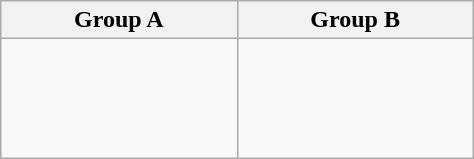<table class="wikitable" width=25%>
<tr>
<th width=50%>Group A</th>
<th width=50%>Group B</th>
</tr>
<tr>
<td valign=top><br><br>
<br>
<br>
</td>
<td valign=top><br><br>
<br>
<br>
</td>
</tr>
</table>
